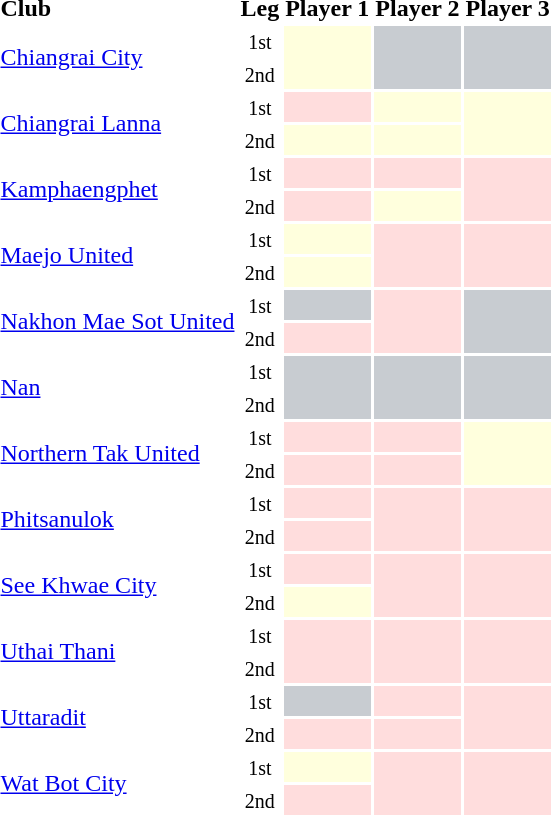<table class="sortable" style="text-align:left">
<tr>
<th>Club</th>
<th>Leg</th>
<th>Player 1</th>
<th>Player 2</th>
<th>Player 3</th>
</tr>
<tr>
<td rowspan="2"><a href='#'>Chiangrai City</a></td>
<td align="center"><small>1st</small></td>
<td bgcolor="#ffffdd"rowspan="2"></td>
<td bgcolor="#c8ccd1"rowspan="2"></td>
<td bgcolor="#c8ccd1"rowspan="2"></td>
</tr>
<tr>
<td align="center"><small>2nd</small></td>
</tr>
<tr>
<td rowspan="2"><a href='#'>Chiangrai Lanna</a></td>
<td align="center"><small>1st</small></td>
<td bgcolor="#ffdddd"></td>
<td bgcolor="#ffffdd"></td>
<td bgcolor="#ffffdd"rowspan="2"></td>
</tr>
<tr>
<td align="center"><small>2nd</small></td>
<td bgcolor="#ffffdd"></td>
<td bgcolor="#ffffdd"></td>
</tr>
<tr>
<td rowspan="2"><a href='#'>Kamphaengphet</a></td>
<td align="center"><small>1st</small></td>
<td bgcolor="#ffdddd"></td>
<td bgcolor="#ffdddd"></td>
<td bgcolor="#ffdddd"rowspan="2"></td>
</tr>
<tr>
<td align="center"><small>2nd</small></td>
<td bgcolor="#ffdddd"></td>
<td bgcolor="#ffffdd"></td>
</tr>
<tr>
<td rowspan="2"><a href='#'>Maejo United</a></td>
<td align="center"><small>1st</small></td>
<td bgcolor="#ffffdd"></td>
<td bgcolor="#ffdddd"rowspan="2"></td>
<td bgcolor="#ffdddd"rowspan="2"></td>
</tr>
<tr>
<td align="center"><small>2nd</small></td>
<td bgcolor="#ffffdd"></td>
</tr>
<tr>
<td rowspan="2"><a href='#'>Nakhon Mae Sot United</a></td>
<td align="center"><small>1st</small></td>
<td bgcolor="#c8ccd1"></td>
<td bgcolor="#ffdddd"rowspan="2"></td>
<td bgcolor="#c8ccd1"rowspan="2"></td>
</tr>
<tr>
<td align="center"><small>2nd</small></td>
<td bgcolor="#ffdddd"></td>
</tr>
<tr>
<td rowspan="2"><a href='#'>Nan</a></td>
<td align="center"><small>1st</small></td>
<td bgcolor="#c8ccd1"rowspan="2"></td>
<td bgcolor="#c8ccd1"rowspan="2"></td>
<td bgcolor="#c8ccd1"rowspan="2"></td>
</tr>
<tr>
<td align="center"><small>2nd</small></td>
</tr>
<tr>
<td rowspan="2"><a href='#'>Northern Tak United</a></td>
<td align="center"><small>1st</small></td>
<td bgcolor="#ffdddd"></td>
<td bgcolor="#ffdddd"></td>
<td bgcolor="#ffffdd"rowspan="2"></td>
</tr>
<tr>
<td align="center"><small>2nd</small></td>
<td bgcolor="#ffdddd"></td>
<td bgcolor="#ffdddd"></td>
</tr>
<tr>
<td rowspan="2"><a href='#'>Phitsanulok</a></td>
<td align="center"><small>1st</small></td>
<td bgcolor="#ffdddd"></td>
<td bgcolor="#ffdddd"rowspan="2"></td>
<td bgcolor="#ffdddd"rowspan="2"></td>
</tr>
<tr>
<td align="center"><small>2nd</small></td>
<td bgcolor="#ffdddd"></td>
</tr>
<tr>
<td rowspan="2"><a href='#'>See Khwae City</a></td>
<td align="center"><small>1st</small></td>
<td bgcolor="#ffdddd"></td>
<td bgcolor="#ffdddd"rowspan="2"></td>
<td bgcolor="#ffdddd"rowspan="2"></td>
</tr>
<tr>
<td align="center"><small>2nd</small></td>
<td bgcolor="#ffffdd"></td>
</tr>
<tr>
<td rowspan="2"><a href='#'>Uthai Thani</a></td>
<td align="center"><small>1st</small></td>
<td bgcolor="#ffdddd"rowspan="2"></td>
<td bgcolor="#ffdddd"rowspan="2"></td>
<td bgcolor="#ffdddd"rowspan="2"></td>
</tr>
<tr>
<td align="center"><small>2nd</small></td>
</tr>
<tr>
<td rowspan="2"><a href='#'>Uttaradit</a></td>
<td align="center"><small>1st</small></td>
<td bgcolor="#c8ccd1"></td>
<td bgcolor="#ffdddd"></td>
<td bgcolor="#ffdddd"rowspan="2"></td>
</tr>
<tr>
<td align="center"><small>2nd</small></td>
<td bgcolor="#ffdddd"></td>
<td bgcolor="#ffdddd"></td>
</tr>
<tr>
<td rowspan="2"><a href='#'>Wat Bot City</a></td>
<td align="center"><small>1st</small></td>
<td bgcolor="#ffffdd"></td>
<td bgcolor="#ffdddd"rowspan="2"></td>
<td bgcolor="#ffdddd"rowspan="2"></td>
</tr>
<tr>
<td align="center"><small>2nd</small></td>
<td bgcolor="#ffdddd"></td>
</tr>
</table>
